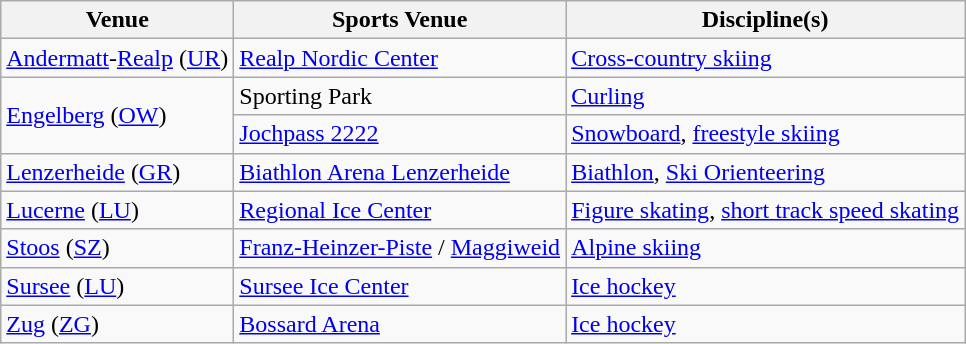<table class="wikitable">
<tr>
<th>Venue</th>
<th>Sports Venue</th>
<th>Discipline(s)</th>
</tr>
<tr>
<td><a href='#'>Andermatt</a>-<a href='#'>Realp</a> (<a href='#'>UR</a>)</td>
<td><a href='#'>Realp Nordic Center</a></td>
<td><a href='#'>Cross-country skiing</a></td>
</tr>
<tr>
<td rowspan="2"><a href='#'>Engelberg</a> (<a href='#'>OW</a>)</td>
<td>Sporting Park</td>
<td><a href='#'>Curling</a></td>
</tr>
<tr>
<td><a href='#'>Jochpass 2222</a></td>
<td><a href='#'>Snowboard</a>, <a href='#'>freestyle skiing</a></td>
</tr>
<tr>
<td><a href='#'>Lenzerheide</a> (<a href='#'>GR</a>)</td>
<td><a href='#'>Biathlon Arena Lenzerheide</a></td>
<td><a href='#'>Biathlon</a>, <a href='#'>Ski Orienteering</a></td>
</tr>
<tr>
<td><a href='#'>Lucerne</a> (<a href='#'>LU</a>)</td>
<td><a href='#'>Regional Ice Center</a></td>
<td><a href='#'>Figure skating</a>, <a href='#'>short track speed skating</a></td>
</tr>
<tr>
<td><a href='#'>Stoos</a> (<a href='#'>SZ</a>)</td>
<td><a href='#'>Franz-Heinzer-Piste</a> / <a href='#'>Maggiweid</a></td>
<td><a href='#'>Alpine skiing</a></td>
</tr>
<tr>
<td><a href='#'>Sursee</a> (<a href='#'>LU</a>)</td>
<td><a href='#'>Sursee Ice Center</a></td>
<td><a href='#'>Ice hockey</a></td>
</tr>
<tr>
<td><a href='#'>Zug</a> (<a href='#'>ZG</a>)</td>
<td><a href='#'>Bossard Arena</a></td>
<td><a href='#'>Ice hockey</a></td>
</tr>
</table>
